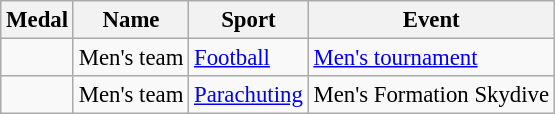<table class="wikitable sortable" style="font-size: 95%;">
<tr>
<th>Medal</th>
<th>Name</th>
<th>Sport</th>
<th>Event</th>
</tr>
<tr>
<td></td>
<td>Men's team</td>
<td><a href='#'>Football</a></td>
<td><a href='#'>Men's tournament</a></td>
</tr>
<tr>
<td></td>
<td>Men's team</td>
<td><a href='#'>Parachuting</a></td>
<td>Men's Formation Skydive</td>
</tr>
</table>
